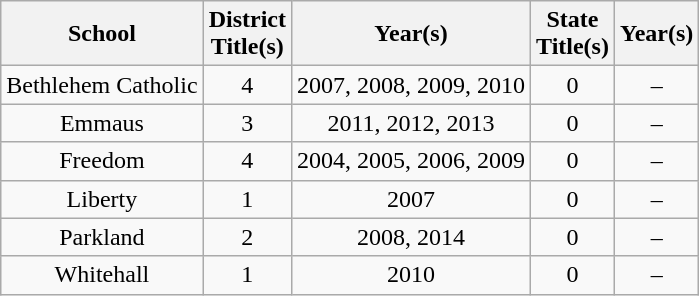<table class="wikitable" style="text-align:center">
<tr>
<th>School</th>
<th>District<br>Title(s)</th>
<th>Year(s)</th>
<th>State<br>Title(s)</th>
<th>Year(s)</th>
</tr>
<tr>
<td>Bethlehem Catholic</td>
<td>4</td>
<td>2007, 2008, 2009, 2010</td>
<td>0</td>
<td>–</td>
</tr>
<tr>
<td>Emmaus</td>
<td>3</td>
<td>2011, 2012, 2013</td>
<td>0</td>
<td>–</td>
</tr>
<tr>
<td>Freedom</td>
<td>4</td>
<td>2004, 2005, 2006, 2009</td>
<td>0</td>
<td>–</td>
</tr>
<tr>
<td>Liberty</td>
<td>1</td>
<td>2007</td>
<td>0</td>
<td>–</td>
</tr>
<tr>
<td>Parkland</td>
<td>2</td>
<td>2008, 2014</td>
<td>0</td>
<td>–</td>
</tr>
<tr>
<td>Whitehall</td>
<td>1</td>
<td>2010</td>
<td>0</td>
<td>–</td>
</tr>
</table>
